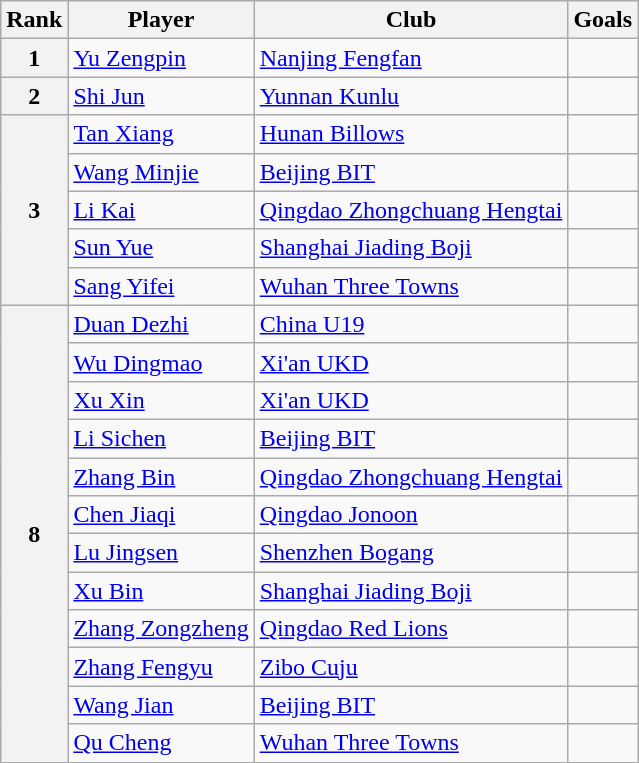<table class="wikitable">
<tr>
<th>Rank</th>
<th>Player</th>
<th>Club</th>
<th>Goals</th>
</tr>
<tr>
<th rowspan=1>1</th>
<td> <a href='#'>Yu Zengpin</a></td>
<td><a href='#'>Nanjing Fengfan</a></td>
<td></td>
</tr>
<tr>
<th rowspan=1>2</th>
<td> <a href='#'>Shi Jun</a></td>
<td><a href='#'>Yunnan Kunlu</a></td>
<td></td>
</tr>
<tr>
<th rowspan=5>3</th>
<td> <a href='#'>Tan Xiang</a></td>
<td><a href='#'>Hunan Billows</a></td>
<td></td>
</tr>
<tr>
<td> <a href='#'>Wang Minjie</a></td>
<td><a href='#'>Beijing BIT</a></td>
<td></td>
</tr>
<tr>
<td> <a href='#'>Li Kai</a></td>
<td><a href='#'>Qingdao Zhongchuang Hengtai</a></td>
<td></td>
</tr>
<tr>
<td> <a href='#'>Sun Yue</a></td>
<td><a href='#'>Shanghai Jiading Boji</a></td>
<td></td>
</tr>
<tr>
<td> <a href='#'>Sang Yifei</a></td>
<td><a href='#'>Wuhan Three Towns</a></td>
<td></td>
</tr>
<tr>
<th rowspan=12>8</th>
<td> <a href='#'>Duan Dezhi</a></td>
<td><a href='#'>China U19</a></td>
<td></td>
</tr>
<tr>
<td> <a href='#'>Wu Dingmao</a></td>
<td><a href='#'>Xi'an UKD</a></td>
<td></td>
</tr>
<tr>
<td> <a href='#'>Xu Xin</a></td>
<td><a href='#'>Xi'an UKD</a></td>
<td></td>
</tr>
<tr>
<td> <a href='#'>Li Sichen</a></td>
<td><a href='#'>Beijing BIT</a></td>
<td></td>
</tr>
<tr>
<td> <a href='#'>Zhang Bin</a></td>
<td><a href='#'>Qingdao Zhongchuang Hengtai</a></td>
<td></td>
</tr>
<tr>
<td> <a href='#'>Chen Jiaqi</a></td>
<td><a href='#'>Qingdao Jonoon</a></td>
<td></td>
</tr>
<tr>
<td> <a href='#'>Lu Jingsen</a></td>
<td><a href='#'>Shenzhen Bogang</a></td>
<td></td>
</tr>
<tr>
<td> <a href='#'>Xu Bin</a></td>
<td><a href='#'>Shanghai Jiading Boji</a></td>
<td></td>
</tr>
<tr>
<td> <a href='#'>Zhang Zongzheng</a></td>
<td><a href='#'>Qingdao Red Lions</a></td>
<td></td>
</tr>
<tr>
<td> <a href='#'>Zhang Fengyu</a></td>
<td><a href='#'>Zibo Cuju</a></td>
<td></td>
</tr>
<tr>
<td> <a href='#'>Wang Jian</a></td>
<td><a href='#'>Beijing BIT</a></td>
<td></td>
</tr>
<tr>
<td> <a href='#'>Qu Cheng</a></td>
<td><a href='#'>Wuhan Three Towns</a></td>
<td></td>
</tr>
</table>
